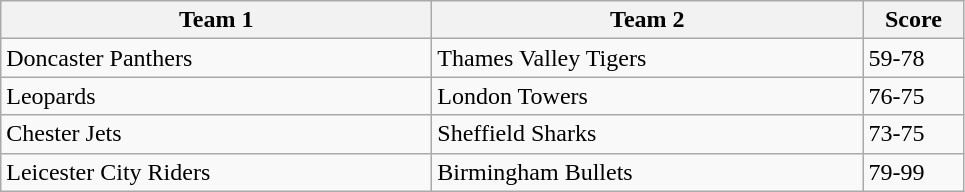<table class="wikitable" style="font-size: 100%">
<tr>
<th width=280>Team 1</th>
<th width=280>Team 2</th>
<th width=60>Score</th>
</tr>
<tr>
<td>Doncaster Panthers</td>
<td>Thames Valley Tigers</td>
<td>59-78</td>
</tr>
<tr>
<td>Leopards</td>
<td>London Towers</td>
<td>76-75</td>
</tr>
<tr>
<td>Chester Jets</td>
<td>Sheffield Sharks</td>
<td>73-75</td>
</tr>
<tr>
<td>Leicester City Riders</td>
<td>Birmingham Bullets</td>
<td>79-99</td>
</tr>
</table>
